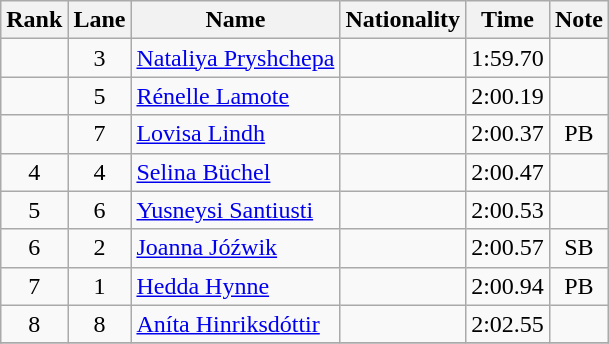<table class="wikitable sortable" style="text-align:center">
<tr>
<th>Rank</th>
<th>Lane</th>
<th>Name</th>
<th>Nationality</th>
<th>Time</th>
<th>Note</th>
</tr>
<tr>
<td></td>
<td>3</td>
<td align=left><a href='#'>Nataliya Pryshchepa</a></td>
<td align=left></td>
<td>1:59.70</td>
<td></td>
</tr>
<tr>
<td></td>
<td>5</td>
<td align=left><a href='#'>Rénelle Lamote</a></td>
<td align=left></td>
<td>2:00.19</td>
<td></td>
</tr>
<tr>
<td></td>
<td>7</td>
<td align=left><a href='#'>Lovisa Lindh</a></td>
<td align=left></td>
<td>2:00.37</td>
<td>PB</td>
</tr>
<tr>
<td>4</td>
<td>4</td>
<td align=left><a href='#'>Selina Büchel</a></td>
<td align=left></td>
<td>2:00.47</td>
<td></td>
</tr>
<tr>
<td>5</td>
<td>6</td>
<td align=left><a href='#'>Yusneysi Santiusti</a></td>
<td align=left></td>
<td>2:00.53</td>
<td></td>
</tr>
<tr>
<td>6</td>
<td>2</td>
<td align=left><a href='#'>Joanna Jóźwik</a></td>
<td align=left></td>
<td>2:00.57</td>
<td>SB</td>
</tr>
<tr>
<td>7</td>
<td>1</td>
<td align=left><a href='#'>Hedda Hynne</a></td>
<td align=left></td>
<td>2:00.94</td>
<td>PB</td>
</tr>
<tr>
<td>8</td>
<td>8</td>
<td align=left><a href='#'>Aníta Hinriksdóttir</a></td>
<td align=left></td>
<td>2:02.55</td>
<td></td>
</tr>
<tr>
</tr>
</table>
